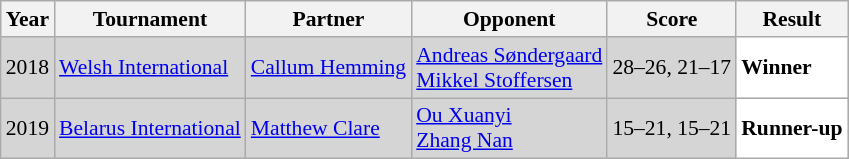<table class="sortable wikitable" style="font-size: 90%;">
<tr>
<th>Year</th>
<th>Tournament</th>
<th>Partner</th>
<th>Opponent</th>
<th>Score</th>
<th>Result</th>
</tr>
<tr style="background:#D5D5D5">
<td align="center">2018</td>
<td align="left"><a href='#'>Welsh International</a></td>
<td align="left"> <a href='#'>Callum Hemming</a></td>
<td align="left"> <a href='#'>Andreas Søndergaard</a><br> <a href='#'>Mikkel Stoffersen</a></td>
<td align="left">28–26, 21–17</td>
<td style="text-align:left; background:white"> <strong>Winner</strong></td>
</tr>
<tr style="background:#D5D5D5">
<td align="center">2019</td>
<td align="left"><a href='#'>Belarus International</a></td>
<td align="left"> <a href='#'>Matthew Clare</a></td>
<td align="left"> <a href='#'>Ou Xuanyi</a><br> <a href='#'>Zhang Nan</a></td>
<td align="left">15–21, 15–21</td>
<td style="text-align:left; background:white"> <strong>Runner-up</strong></td>
</tr>
</table>
